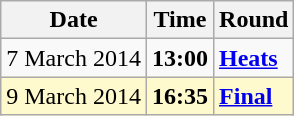<table class="wikitable">
<tr>
<th>Date</th>
<th>Time</th>
<th>Round</th>
</tr>
<tr>
<td>7 March 2014</td>
<td><strong>13:00</strong></td>
<td><strong><a href='#'>Heats</a></strong></td>
</tr>
<tr style=background:lemonchiffon>
<td>9 March 2014</td>
<td><strong>16:35</strong></td>
<td><strong><a href='#'>Final</a></strong></td>
</tr>
</table>
